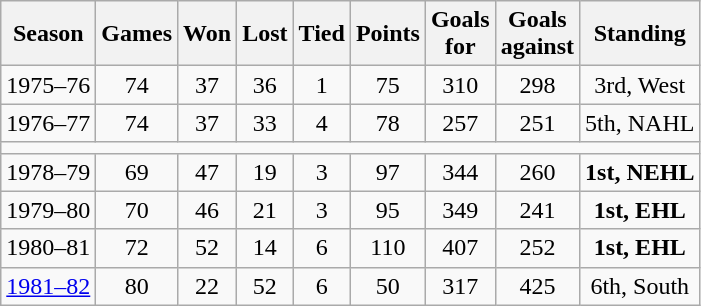<table class="wikitable" style="text-align:center">
<tr>
<th>Season</th>
<th>Games</th>
<th>Won</th>
<th>Lost</th>
<th>Tied</th>
<th>Points</th>
<th>Goals<br>for</th>
<th>Goals<br>against</th>
<th>Standing</th>
</tr>
<tr>
<td>1975–76</td>
<td>74</td>
<td>37</td>
<td>36</td>
<td>1</td>
<td>75</td>
<td>310</td>
<td>298</td>
<td>3rd, West</td>
</tr>
<tr>
<td>1976–77</td>
<td>74</td>
<td>37</td>
<td>33</td>
<td>4</td>
<td>78</td>
<td>257</td>
<td>251</td>
<td>5th, NAHL</td>
</tr>
<tr>
<td colspan="9"></td>
</tr>
<tr>
<td>1978–79</td>
<td>69</td>
<td>47</td>
<td>19</td>
<td>3</td>
<td>97</td>
<td>344</td>
<td>260</td>
<td><strong>1st, NEHL</strong></td>
</tr>
<tr>
<td>1979–80</td>
<td>70</td>
<td>46</td>
<td>21</td>
<td>3</td>
<td>95</td>
<td>349</td>
<td>241</td>
<td><strong>1st, EHL</strong></td>
</tr>
<tr>
<td>1980–81</td>
<td>72</td>
<td>52</td>
<td>14</td>
<td>6</td>
<td>110</td>
<td>407</td>
<td>252</td>
<td><strong>1st, EHL</strong></td>
</tr>
<tr>
<td><a href='#'>1981–82</a></td>
<td>80</td>
<td>22</td>
<td>52</td>
<td>6</td>
<td>50</td>
<td>317</td>
<td>425</td>
<td>6th, South</td>
</tr>
</table>
